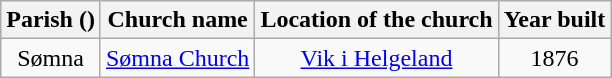<table class="wikitable" style="text-align:center">
<tr>
<th>Parish ()</th>
<th>Church name</th>
<th>Location of the church</th>
<th>Year built</th>
</tr>
<tr>
<td>Sømna</td>
<td><a href='#'>Sømna Church</a></td>
<td><a href='#'>Vik i Helgeland</a></td>
<td>1876</td>
</tr>
</table>
